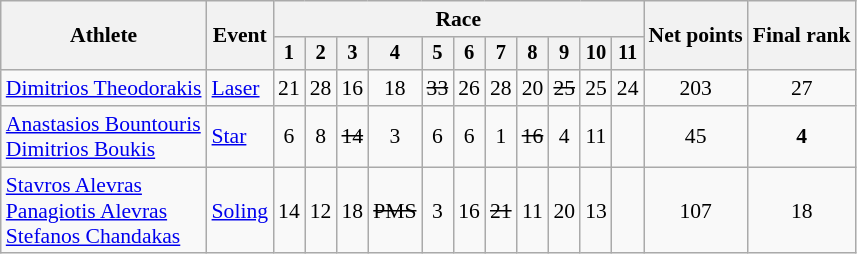<table class="wikitable" style="font-size:90%">
<tr>
<th rowspan="2">Athlete</th>
<th rowspan="2">Event</th>
<th colspan=11>Race</th>
<th rowspan=2>Net points</th>
<th rowspan=2>Final rank</th>
</tr>
<tr style="font-size:95%">
<th>1</th>
<th>2</th>
<th>3</th>
<th>4</th>
<th>5</th>
<th>6</th>
<th>7</th>
<th>8</th>
<th>9</th>
<th>10</th>
<th>11</th>
</tr>
<tr align=center>
<td align=left><a href='#'>Dimitrios Theodorakis</a></td>
<td align=left><a href='#'>Laser</a></td>
<td>21</td>
<td>28</td>
<td>16</td>
<td>18</td>
<td><s>33</s></td>
<td>26</td>
<td>28</td>
<td>20</td>
<td><s>25</s></td>
<td>25</td>
<td>24</td>
<td>203</td>
<td>27</td>
</tr>
<tr align=center>
<td align=left><a href='#'>Anastasios Bountouris</a><br><a href='#'>Dimitrios Boukis</a></td>
<td align=left><a href='#'>Star</a></td>
<td>6</td>
<td>8</td>
<td><s>14</s></td>
<td>3</td>
<td>6</td>
<td>6</td>
<td>1</td>
<td><s>16</s></td>
<td>4</td>
<td>11</td>
<td></td>
<td>45</td>
<td><strong>4</strong></td>
</tr>
<tr align=center>
<td align=left><a href='#'>Stavros Alevras</a><br><a href='#'>Panagiotis Alevras</a><br><a href='#'>Stefanos Chandakas</a></td>
<td align=left><a href='#'>Soling</a></td>
<td>14</td>
<td>12</td>
<td>18</td>
<td><s>PMS</s></td>
<td>3</td>
<td>16</td>
<td><s>21</s></td>
<td>11</td>
<td>20</td>
<td>13</td>
<td></td>
<td>107</td>
<td>18</td>
</tr>
</table>
